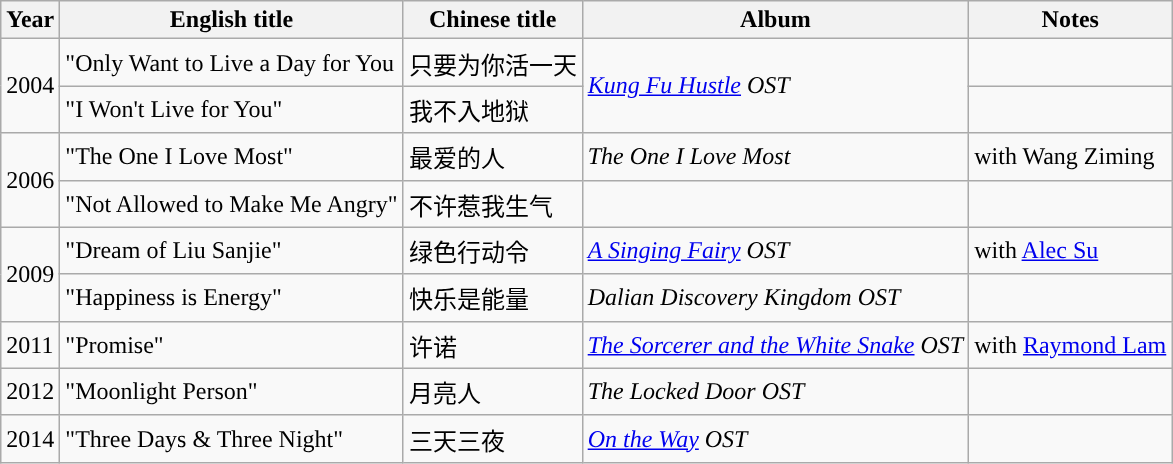<table class="wikitable sortable">
<tr>
<th>Year</th>
<th>English title</th>
<th>Chinese title</th>
<th>Album</th>
<th>Notes</th>
</tr>
<tr>
<td rowspan=2>2004</td>
<td>"Only Want to Live a Day for You</td>
<td>只要为你活一天</td>
<td rowspan=2><em><a href='#'>Kung Fu Hustle</a> OST</em></td>
<td></td>
</tr>
<tr>
<td>"I Won't Live for You"</td>
<td>我不入地狱</td>
<td></td>
</tr>
<tr>
<td rowspan=2>2006</td>
<td>"The One I Love Most"</td>
<td>最爱的人</td>
<td><em>The One I Love Most</em></td>
<td>with Wang Ziming</td>
</tr>
<tr>
<td>"Not Allowed to Make Me Angry"</td>
<td>不许惹我生气</td>
<td></td>
<td></td>
</tr>
<tr>
<td rowspan=2>2009</td>
<td>"Dream of Liu Sanjie"</td>
<td>绿色行动令</td>
<td><em><a href='#'>A Singing Fairy</a> OST</em></td>
<td>with <a href='#'>Alec Su</a></td>
</tr>
<tr>
<td>"Happiness is Energy"</td>
<td>快乐是能量</td>
<td><em>Dalian Discovery Kingdom OST</em></td>
<td></td>
</tr>
<tr>
<td>2011</td>
<td>"Promise"</td>
<td>许诺</td>
<td><em><a href='#'>The Sorcerer and the White Snake</a> OST</em></td>
<td>with <a href='#'>Raymond Lam</a></td>
</tr>
<tr>
<td>2012</td>
<td>"Moonlight Person"</td>
<td>月亮人</td>
<td><em>The Locked Door OST</em></td>
<td></td>
</tr>
<tr>
<td>2014</td>
<td>"Three Days & Three Night"</td>
<td>三天三夜</td>
<td><em><a href='#'>On the Way</a> OST</em></td>
<td></td>
</tr>
</table>
